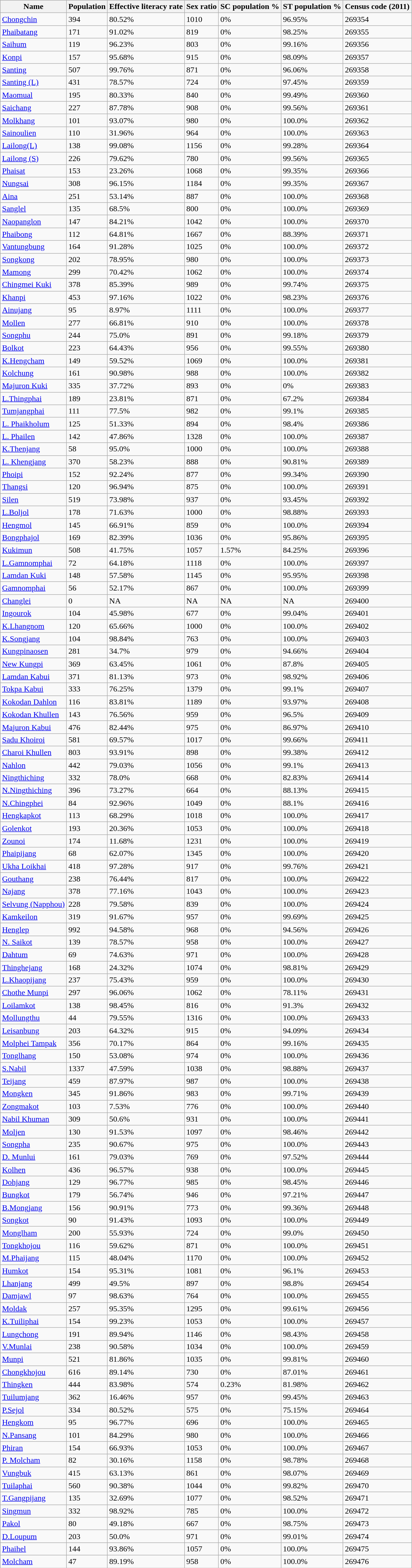<table class="wikitable sortable">
<tr>
<th>Name</th>
<th>Population</th>
<th>Effective literacy rate</th>
<th>Sex ratio</th>
<th>SC population %</th>
<th>ST population %</th>
<th>Census code (2011)</th>
</tr>
<tr>
<td><a href='#'>Chongchin</a></td>
<td>394</td>
<td>80.52%</td>
<td>1010</td>
<td>0%</td>
<td>96.95%</td>
<td>269354</td>
</tr>
<tr>
<td><a href='#'>Phaibatang</a></td>
<td>171</td>
<td>91.02%</td>
<td>819</td>
<td>0%</td>
<td>98.25%</td>
<td>269355</td>
</tr>
<tr>
<td><a href='#'>Saihum</a></td>
<td>119</td>
<td>96.23%</td>
<td>803</td>
<td>0%</td>
<td>99.16%</td>
<td>269356</td>
</tr>
<tr>
<td><a href='#'>Konpi</a></td>
<td>157</td>
<td>95.68%</td>
<td>915</td>
<td>0%</td>
<td>98.09%</td>
<td>269357</td>
</tr>
<tr>
<td><a href='#'>Santing</a></td>
<td>507</td>
<td>99.76%</td>
<td>871</td>
<td>0%</td>
<td>96.06%</td>
<td>269358</td>
</tr>
<tr>
<td><a href='#'>Santing (L)</a></td>
<td>431</td>
<td>78.57%</td>
<td>724</td>
<td>0%</td>
<td>97.45%</td>
<td>269359</td>
</tr>
<tr>
<td><a href='#'>Maomual</a></td>
<td>195</td>
<td>80.33%</td>
<td>840</td>
<td>0%</td>
<td>99.49%</td>
<td>269360</td>
</tr>
<tr>
<td><a href='#'>Saichang</a></td>
<td>227</td>
<td>87.78%</td>
<td>908</td>
<td>0%</td>
<td>99.56%</td>
<td>269361</td>
</tr>
<tr>
<td><a href='#'>Molkhang</a></td>
<td>101</td>
<td>93.07%</td>
<td>980</td>
<td>0%</td>
<td>100.0%</td>
<td>269362</td>
</tr>
<tr>
<td><a href='#'>Sainoulien</a></td>
<td>110</td>
<td>31.96%</td>
<td>964</td>
<td>0%</td>
<td>100.0%</td>
<td>269363</td>
</tr>
<tr>
<td><a href='#'>Lailong(L)</a></td>
<td>138</td>
<td>99.08%</td>
<td>1156</td>
<td>0%</td>
<td>99.28%</td>
<td>269364</td>
</tr>
<tr>
<td><a href='#'>Lailong (S)</a></td>
<td>226</td>
<td>79.62%</td>
<td>780</td>
<td>0%</td>
<td>99.56%</td>
<td>269365</td>
</tr>
<tr>
<td><a href='#'>Phaisat</a></td>
<td>153</td>
<td>23.26%</td>
<td>1068</td>
<td>0%</td>
<td>99.35%</td>
<td>269366</td>
</tr>
<tr>
<td><a href='#'>Nungsai</a></td>
<td>308</td>
<td>96.15%</td>
<td>1184</td>
<td>0%</td>
<td>99.35%</td>
<td>269367</td>
</tr>
<tr>
<td><a href='#'>Aina</a></td>
<td>251</td>
<td>53.14%</td>
<td>887</td>
<td>0%</td>
<td>100.0%</td>
<td>269368</td>
</tr>
<tr>
<td><a href='#'>Sanglel</a></td>
<td>135</td>
<td>68.5%</td>
<td>800</td>
<td>0%</td>
<td>100.0%</td>
<td>269369</td>
</tr>
<tr>
<td><a href='#'>Naopanglon</a></td>
<td>147</td>
<td>84.21%</td>
<td>1042</td>
<td>0%</td>
<td>100.0%</td>
<td>269370</td>
</tr>
<tr>
<td><a href='#'>Phaibong</a></td>
<td>112</td>
<td>64.81%</td>
<td>1667</td>
<td>0%</td>
<td>88.39%</td>
<td>269371</td>
</tr>
<tr>
<td><a href='#'>Vantungbung</a></td>
<td>164</td>
<td>91.28%</td>
<td>1025</td>
<td>0%</td>
<td>100.0%</td>
<td>269372</td>
</tr>
<tr>
<td><a href='#'>Songkong</a></td>
<td>202</td>
<td>78.95%</td>
<td>980</td>
<td>0%</td>
<td>100.0%</td>
<td>269373</td>
</tr>
<tr>
<td><a href='#'>Mamong</a></td>
<td>299</td>
<td>70.42%</td>
<td>1062</td>
<td>0%</td>
<td>100.0%</td>
<td>269374</td>
</tr>
<tr>
<td><a href='#'>Chingmei Kuki</a></td>
<td>378</td>
<td>85.39%</td>
<td>989</td>
<td>0%</td>
<td>99.74%</td>
<td>269375</td>
</tr>
<tr>
<td><a href='#'>Khanpi</a></td>
<td>453</td>
<td>97.16%</td>
<td>1022</td>
<td>0%</td>
<td>98.23%</td>
<td>269376</td>
</tr>
<tr>
<td><a href='#'>Ainujang</a></td>
<td>95</td>
<td>8.97%</td>
<td>1111</td>
<td>0%</td>
<td>100.0%</td>
<td>269377</td>
</tr>
<tr>
<td><a href='#'>Mollen</a></td>
<td>277</td>
<td>66.81%</td>
<td>910</td>
<td>0%</td>
<td>100.0%</td>
<td>269378</td>
</tr>
<tr>
<td><a href='#'>Songphu</a></td>
<td>244</td>
<td>75.0%</td>
<td>891</td>
<td>0%</td>
<td>99.18%</td>
<td>269379</td>
</tr>
<tr>
<td><a href='#'>Bolkot</a></td>
<td>223</td>
<td>64.43%</td>
<td>956</td>
<td>0%</td>
<td>99.55%</td>
<td>269380</td>
</tr>
<tr>
<td><a href='#'>K.Hengcham</a></td>
<td>149</td>
<td>59.52%</td>
<td>1069</td>
<td>0%</td>
<td>100.0%</td>
<td>269381</td>
</tr>
<tr>
<td><a href='#'>Kolchung</a></td>
<td>161</td>
<td>90.98%</td>
<td>988</td>
<td>0%</td>
<td>100.0%</td>
<td>269382</td>
</tr>
<tr>
<td><a href='#'>Majuron Kuki</a></td>
<td>335</td>
<td>37.72%</td>
<td>893</td>
<td>0%</td>
<td>0%</td>
<td>269383</td>
</tr>
<tr>
<td><a href='#'>L.Thingphai</a></td>
<td>189</td>
<td>23.81%</td>
<td>871</td>
<td>0%</td>
<td>67.2%</td>
<td>269384</td>
</tr>
<tr>
<td><a href='#'>Tumjangphai</a></td>
<td>111</td>
<td>77.5%</td>
<td>982</td>
<td>0%</td>
<td>99.1%</td>
<td>269385</td>
</tr>
<tr>
<td><a href='#'>L. Phaikholum</a></td>
<td>125</td>
<td>51.33%</td>
<td>894</td>
<td>0%</td>
<td>98.4%</td>
<td>269386</td>
</tr>
<tr>
<td><a href='#'>L. Phailen</a></td>
<td>142</td>
<td>47.86%</td>
<td>1328</td>
<td>0%</td>
<td>100.0%</td>
<td>269387</td>
</tr>
<tr>
<td><a href='#'>K.Thenjang</a></td>
<td>58</td>
<td>95.0%</td>
<td>1000</td>
<td>0%</td>
<td>100.0%</td>
<td>269388</td>
</tr>
<tr>
<td><a href='#'>L. Khengjang</a></td>
<td>370</td>
<td>58.23%</td>
<td>888</td>
<td>0%</td>
<td>90.81%</td>
<td>269389</td>
</tr>
<tr>
<td><a href='#'>Phoipi</a></td>
<td>152</td>
<td>92.24%</td>
<td>877</td>
<td>0%</td>
<td>99.34%</td>
<td>269390</td>
</tr>
<tr>
<td><a href='#'>Thangsi</a></td>
<td>120</td>
<td>96.94%</td>
<td>875</td>
<td>0%</td>
<td>100.0%</td>
<td>269391</td>
</tr>
<tr>
<td><a href='#'>Silen</a></td>
<td>519</td>
<td>73.98%</td>
<td>937</td>
<td>0%</td>
<td>93.45%</td>
<td>269392</td>
</tr>
<tr>
<td><a href='#'>L.Boljol</a></td>
<td>178</td>
<td>71.63%</td>
<td>1000</td>
<td>0%</td>
<td>98.88%</td>
<td>269393</td>
</tr>
<tr>
<td><a href='#'>Hengmol</a></td>
<td>145</td>
<td>66.91%</td>
<td>859</td>
<td>0%</td>
<td>100.0%</td>
<td>269394</td>
</tr>
<tr>
<td><a href='#'>Bongphajol</a></td>
<td>169</td>
<td>82.39%</td>
<td>1036</td>
<td>0%</td>
<td>95.86%</td>
<td>269395</td>
</tr>
<tr>
<td><a href='#'>Kukimun</a></td>
<td>508</td>
<td>41.75%</td>
<td>1057</td>
<td>1.57%</td>
<td>84.25%</td>
<td>269396</td>
</tr>
<tr>
<td><a href='#'>L.Gamnomphai</a></td>
<td>72</td>
<td>64.18%</td>
<td>1118</td>
<td>0%</td>
<td>100.0%</td>
<td>269397</td>
</tr>
<tr>
<td><a href='#'>Lamdan Kuki</a></td>
<td>148</td>
<td>57.58%</td>
<td>1145</td>
<td>0%</td>
<td>95.95%</td>
<td>269398</td>
</tr>
<tr>
<td><a href='#'>Gamnomphai</a></td>
<td>56</td>
<td>52.17%</td>
<td>867</td>
<td>0%</td>
<td>100.0%</td>
<td>269399</td>
</tr>
<tr>
<td><a href='#'>Changlei</a></td>
<td>0</td>
<td>NA</td>
<td>NA</td>
<td>NA</td>
<td>NA</td>
<td>269400</td>
</tr>
<tr>
<td><a href='#'>Ingourok</a></td>
<td>104</td>
<td>45.98%</td>
<td>677</td>
<td>0%</td>
<td>99.04%</td>
<td>269401</td>
</tr>
<tr>
<td><a href='#'>K.Lhangnom</a></td>
<td>120</td>
<td>65.66%</td>
<td>1000</td>
<td>0%</td>
<td>100.0%</td>
<td>269402</td>
</tr>
<tr>
<td><a href='#'>K.Songjang</a></td>
<td>104</td>
<td>98.84%</td>
<td>763</td>
<td>0%</td>
<td>100.0%</td>
<td>269403</td>
</tr>
<tr>
<td><a href='#'>Kungpinaosen</a></td>
<td>281</td>
<td>34.7%</td>
<td>979</td>
<td>0%</td>
<td>94.66%</td>
<td>269404</td>
</tr>
<tr>
<td><a href='#'>New Kungpi</a></td>
<td>369</td>
<td>63.45%</td>
<td>1061</td>
<td>0%</td>
<td>87.8%</td>
<td>269405</td>
</tr>
<tr>
<td><a href='#'>Lamdan Kabui</a></td>
<td>371</td>
<td>81.13%</td>
<td>973</td>
<td>0%</td>
<td>98.92%</td>
<td>269406</td>
</tr>
<tr>
<td><a href='#'>Tokpa Kabui</a></td>
<td>333</td>
<td>76.25%</td>
<td>1379</td>
<td>0%</td>
<td>99.1%</td>
<td>269407</td>
</tr>
<tr>
<td><a href='#'>Kokodan Dahlon</a></td>
<td>116</td>
<td>83.81%</td>
<td>1189</td>
<td>0%</td>
<td>93.97%</td>
<td>269408</td>
</tr>
<tr>
<td><a href='#'>Kokodan Khullen</a></td>
<td>143</td>
<td>76.56%</td>
<td>959</td>
<td>0%</td>
<td>96.5%</td>
<td>269409</td>
</tr>
<tr>
<td><a href='#'>Majuron Kabui</a></td>
<td>476</td>
<td>82.44%</td>
<td>975</td>
<td>0%</td>
<td>86.97%</td>
<td>269410</td>
</tr>
<tr>
<td><a href='#'>Sadu Khoiroi</a></td>
<td>581</td>
<td>69.57%</td>
<td>1017</td>
<td>0%</td>
<td>99.66%</td>
<td>269411</td>
</tr>
<tr>
<td><a href='#'>Charoi Khullen</a></td>
<td>803</td>
<td>93.91%</td>
<td>898</td>
<td>0%</td>
<td>99.38%</td>
<td>269412</td>
</tr>
<tr>
<td><a href='#'>Nahlon</a></td>
<td>442</td>
<td>79.03%</td>
<td>1056</td>
<td>0%</td>
<td>99.1%</td>
<td>269413</td>
</tr>
<tr>
<td><a href='#'>Ningthiching</a></td>
<td>332</td>
<td>78.0%</td>
<td>668</td>
<td>0%</td>
<td>82.83%</td>
<td>269414</td>
</tr>
<tr>
<td><a href='#'>N.Ningthiching</a></td>
<td>396</td>
<td>73.27%</td>
<td>664</td>
<td>0%</td>
<td>88.13%</td>
<td>269415</td>
</tr>
<tr>
<td><a href='#'>N.Chingphei</a></td>
<td>84</td>
<td>92.96%</td>
<td>1049</td>
<td>0%</td>
<td>88.1%</td>
<td>269416</td>
</tr>
<tr>
<td><a href='#'>Hengkapkot</a></td>
<td>113</td>
<td>68.29%</td>
<td>1018</td>
<td>0%</td>
<td>100.0%</td>
<td>269417</td>
</tr>
<tr>
<td><a href='#'>Golenkot</a></td>
<td>193</td>
<td>20.36%</td>
<td>1053</td>
<td>0%</td>
<td>100.0%</td>
<td>269418</td>
</tr>
<tr>
<td><a href='#'>Zounoi</a></td>
<td>174</td>
<td>11.68%</td>
<td>1231</td>
<td>0%</td>
<td>100.0%</td>
<td>269419</td>
</tr>
<tr>
<td><a href='#'>Phaipijang</a></td>
<td>68</td>
<td>62.07%</td>
<td>1345</td>
<td>0%</td>
<td>100.0%</td>
<td>269420</td>
</tr>
<tr>
<td><a href='#'>Ukha Loikhai</a></td>
<td>418</td>
<td>97.28%</td>
<td>917</td>
<td>0%</td>
<td>99.76%</td>
<td>269421</td>
</tr>
<tr>
<td><a href='#'>Gouthang</a></td>
<td>238</td>
<td>76.44%</td>
<td>817</td>
<td>0%</td>
<td>100.0%</td>
<td>269422</td>
</tr>
<tr>
<td><a href='#'>Najang</a></td>
<td>378</td>
<td>77.16%</td>
<td>1043</td>
<td>0%</td>
<td>100.0%</td>
<td>269423</td>
</tr>
<tr>
<td><a href='#'>Selvung (Napphou)</a></td>
<td>228</td>
<td>79.58%</td>
<td>839</td>
<td>0%</td>
<td>100.0%</td>
<td>269424</td>
</tr>
<tr>
<td><a href='#'>Kamkeilon</a></td>
<td>319</td>
<td>91.67%</td>
<td>957</td>
<td>0%</td>
<td>99.69%</td>
<td>269425</td>
</tr>
<tr>
<td><a href='#'>Henglep</a></td>
<td>992</td>
<td>94.58%</td>
<td>968</td>
<td>0%</td>
<td>94.56%</td>
<td>269426</td>
</tr>
<tr>
<td><a href='#'>N. Saikot</a></td>
<td>139</td>
<td>78.57%</td>
<td>958</td>
<td>0%</td>
<td>100.0%</td>
<td>269427</td>
</tr>
<tr>
<td><a href='#'>Dahtum</a></td>
<td>69</td>
<td>74.63%</td>
<td>971</td>
<td>0%</td>
<td>100.0%</td>
<td>269428</td>
</tr>
<tr>
<td><a href='#'>Thinghejang</a></td>
<td>168</td>
<td>24.32%</td>
<td>1074</td>
<td>0%</td>
<td>98.81%</td>
<td>269429</td>
</tr>
<tr>
<td><a href='#'>L.Khaopijang</a></td>
<td>237</td>
<td>75.43%</td>
<td>959</td>
<td>0%</td>
<td>100.0%</td>
<td>269430</td>
</tr>
<tr>
<td><a href='#'>Chothe Munpi</a></td>
<td>297</td>
<td>96.06%</td>
<td>1062</td>
<td>0%</td>
<td>78.11%</td>
<td>269431</td>
</tr>
<tr>
<td><a href='#'>Loilamkot</a></td>
<td>138</td>
<td>98.45%</td>
<td>816</td>
<td>0%</td>
<td>91.3%</td>
<td>269432</td>
</tr>
<tr>
<td><a href='#'>Mollungthu</a></td>
<td>44</td>
<td>79.55%</td>
<td>1316</td>
<td>0%</td>
<td>100.0%</td>
<td>269433</td>
</tr>
<tr>
<td><a href='#'>Leisanbung</a></td>
<td>203</td>
<td>64.32%</td>
<td>915</td>
<td>0%</td>
<td>94.09%</td>
<td>269434</td>
</tr>
<tr>
<td><a href='#'>Molphei Tampak</a></td>
<td>356</td>
<td>70.17%</td>
<td>864</td>
<td>0%</td>
<td>99.16%</td>
<td>269435</td>
</tr>
<tr>
<td><a href='#'>Tonglhang</a></td>
<td>150</td>
<td>53.08%</td>
<td>974</td>
<td>0%</td>
<td>100.0%</td>
<td>269436</td>
</tr>
<tr>
<td><a href='#'>S.Nabil</a></td>
<td>1337</td>
<td>47.59%</td>
<td>1038</td>
<td>0%</td>
<td>98.88%</td>
<td>269437</td>
</tr>
<tr>
<td><a href='#'>Teijang</a></td>
<td>459</td>
<td>87.97%</td>
<td>987</td>
<td>0%</td>
<td>100.0%</td>
<td>269438</td>
</tr>
<tr>
<td><a href='#'>Mongken</a></td>
<td>345</td>
<td>91.86%</td>
<td>983</td>
<td>0%</td>
<td>99.71%</td>
<td>269439</td>
</tr>
<tr>
<td><a href='#'>Zongmakot</a></td>
<td>103</td>
<td>7.53%</td>
<td>776</td>
<td>0%</td>
<td>100.0%</td>
<td>269440</td>
</tr>
<tr>
<td><a href='#'>Nabil Khuman</a></td>
<td>309</td>
<td>50.6%</td>
<td>931</td>
<td>0%</td>
<td>100.0%</td>
<td>269441</td>
</tr>
<tr>
<td><a href='#'>Moljen</a></td>
<td>130</td>
<td>91.53%</td>
<td>1097</td>
<td>0%</td>
<td>98.46%</td>
<td>269442</td>
</tr>
<tr>
<td><a href='#'>Songpha</a></td>
<td>235</td>
<td>90.67%</td>
<td>975</td>
<td>0%</td>
<td>100.0%</td>
<td>269443</td>
</tr>
<tr>
<td><a href='#'>D. Munlui</a></td>
<td>161</td>
<td>79.03%</td>
<td>769</td>
<td>0%</td>
<td>97.52%</td>
<td>269444</td>
</tr>
<tr>
<td><a href='#'>Kolhen</a></td>
<td>436</td>
<td>96.57%</td>
<td>938</td>
<td>0%</td>
<td>100.0%</td>
<td>269445</td>
</tr>
<tr>
<td><a href='#'>Dohjang</a></td>
<td>129</td>
<td>96.77%</td>
<td>985</td>
<td>0%</td>
<td>98.45%</td>
<td>269446</td>
</tr>
<tr>
<td><a href='#'>Bungkot</a></td>
<td>179</td>
<td>56.74%</td>
<td>946</td>
<td>0%</td>
<td>97.21%</td>
<td>269447</td>
</tr>
<tr>
<td><a href='#'>B.Mongjang</a></td>
<td>156</td>
<td>90.91%</td>
<td>773</td>
<td>0%</td>
<td>99.36%</td>
<td>269448</td>
</tr>
<tr>
<td><a href='#'>Songkot</a></td>
<td>90</td>
<td>91.43%</td>
<td>1093</td>
<td>0%</td>
<td>100.0%</td>
<td>269449</td>
</tr>
<tr>
<td><a href='#'>Monglham</a></td>
<td>200</td>
<td>55.93%</td>
<td>724</td>
<td>0%</td>
<td>99.0%</td>
<td>269450</td>
</tr>
<tr>
<td><a href='#'>Tongkhojou</a></td>
<td>116</td>
<td>59.62%</td>
<td>871</td>
<td>0%</td>
<td>100.0%</td>
<td>269451</td>
</tr>
<tr>
<td><a href='#'>M.Phaijang</a></td>
<td>115</td>
<td>48.04%</td>
<td>1170</td>
<td>0%</td>
<td>100.0%</td>
<td>269452</td>
</tr>
<tr>
<td><a href='#'>Humkot</a></td>
<td>154</td>
<td>95.31%</td>
<td>1081</td>
<td>0%</td>
<td>96.1%</td>
<td>269453</td>
</tr>
<tr>
<td><a href='#'>Lhanjang</a></td>
<td>499</td>
<td>49.5%</td>
<td>897</td>
<td>0%</td>
<td>98.8%</td>
<td>269454</td>
</tr>
<tr>
<td><a href='#'>Damjawl</a></td>
<td>97</td>
<td>98.63%</td>
<td>764</td>
<td>0%</td>
<td>100.0%</td>
<td>269455</td>
</tr>
<tr>
<td><a href='#'>Moldak</a></td>
<td>257</td>
<td>95.35%</td>
<td>1295</td>
<td>0%</td>
<td>99.61%</td>
<td>269456</td>
</tr>
<tr>
<td><a href='#'>K.Tuiliphai</a></td>
<td>154</td>
<td>99.23%</td>
<td>1053</td>
<td>0%</td>
<td>100.0%</td>
<td>269457</td>
</tr>
<tr>
<td><a href='#'>Lungchong</a></td>
<td>191</td>
<td>89.94%</td>
<td>1146</td>
<td>0%</td>
<td>98.43%</td>
<td>269458</td>
</tr>
<tr>
<td><a href='#'>V.Munlai</a></td>
<td>238</td>
<td>90.58%</td>
<td>1034</td>
<td>0%</td>
<td>100.0%</td>
<td>269459</td>
</tr>
<tr>
<td><a href='#'>Munpi</a></td>
<td>521</td>
<td>81.86%</td>
<td>1035</td>
<td>0%</td>
<td>99.81%</td>
<td>269460</td>
</tr>
<tr>
<td><a href='#'>Chongkhojou</a></td>
<td>616</td>
<td>89.14%</td>
<td>730</td>
<td>0%</td>
<td>87.01%</td>
<td>269461</td>
</tr>
<tr>
<td><a href='#'>Thingken</a></td>
<td>444</td>
<td>83.98%</td>
<td>574</td>
<td>0.23%</td>
<td>81.98%</td>
<td>269462</td>
</tr>
<tr>
<td><a href='#'>Tuilumjang</a></td>
<td>362</td>
<td>16.46%</td>
<td>957</td>
<td>0%</td>
<td>99.45%</td>
<td>269463</td>
</tr>
<tr>
<td><a href='#'>P.Sejol</a></td>
<td>334</td>
<td>80.52%</td>
<td>575</td>
<td>0%</td>
<td>75.15%</td>
<td>269464</td>
</tr>
<tr>
<td><a href='#'>Hengkom</a></td>
<td>95</td>
<td>96.77%</td>
<td>696</td>
<td>0%</td>
<td>100.0%</td>
<td>269465</td>
</tr>
<tr>
<td><a href='#'>N.Pansang</a></td>
<td>101</td>
<td>84.29%</td>
<td>980</td>
<td>0%</td>
<td>100.0%</td>
<td>269466</td>
</tr>
<tr>
<td><a href='#'>Phiran</a></td>
<td>154</td>
<td>66.93%</td>
<td>1053</td>
<td>0%</td>
<td>100.0%</td>
<td>269467</td>
</tr>
<tr>
<td><a href='#'>P. Molcham</a></td>
<td>82</td>
<td>30.16%</td>
<td>1158</td>
<td>0%</td>
<td>98.78%</td>
<td>269468</td>
</tr>
<tr>
<td><a href='#'>Vungbuk</a></td>
<td>415</td>
<td>63.13%</td>
<td>861</td>
<td>0%</td>
<td>98.07%</td>
<td>269469</td>
</tr>
<tr>
<td><a href='#'>Tuilaphai</a></td>
<td>560</td>
<td>90.38%</td>
<td>1044</td>
<td>0%</td>
<td>99.82%</td>
<td>269470</td>
</tr>
<tr>
<td><a href='#'>T.Gangpijang</a></td>
<td>135</td>
<td>32.69%</td>
<td>1077</td>
<td>0%</td>
<td>98.52%</td>
<td>269471</td>
</tr>
<tr>
<td><a href='#'>Singmun</a></td>
<td>332</td>
<td>98.92%</td>
<td>785</td>
<td>0%</td>
<td>100.0%</td>
<td>269472</td>
</tr>
<tr>
<td><a href='#'>Pakol</a></td>
<td>80</td>
<td>49.18%</td>
<td>667</td>
<td>0%</td>
<td>98.75%</td>
<td>269473</td>
</tr>
<tr>
<td><a href='#'>D.Loupum</a></td>
<td>203</td>
<td>50.0%</td>
<td>971</td>
<td>0%</td>
<td>99.01%</td>
<td>269474</td>
</tr>
<tr>
<td><a href='#'>Phaihel</a></td>
<td>144</td>
<td>93.86%</td>
<td>1057</td>
<td>0%</td>
<td>100.0%</td>
<td>269475</td>
</tr>
<tr>
<td><a href='#'>Molcham</a></td>
<td>47</td>
<td>89.19%</td>
<td>958</td>
<td>0%</td>
<td>100.0%</td>
<td>269476</td>
</tr>
</table>
